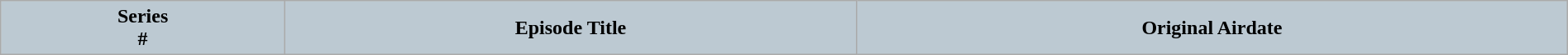<table class="wikitable plainrowheaders" style="margin: auto; width: 100%">
<tr style="background:#BCC9D2; color:black;">
<th style="background-color: #BCC9D2;">Series<br>#</th>
<th style="background-color: #BCC9D2;">Episode Title</th>
<th style="background-color: #BCC9D2;">Original Airdate<br>






















</th>
</tr>
</table>
